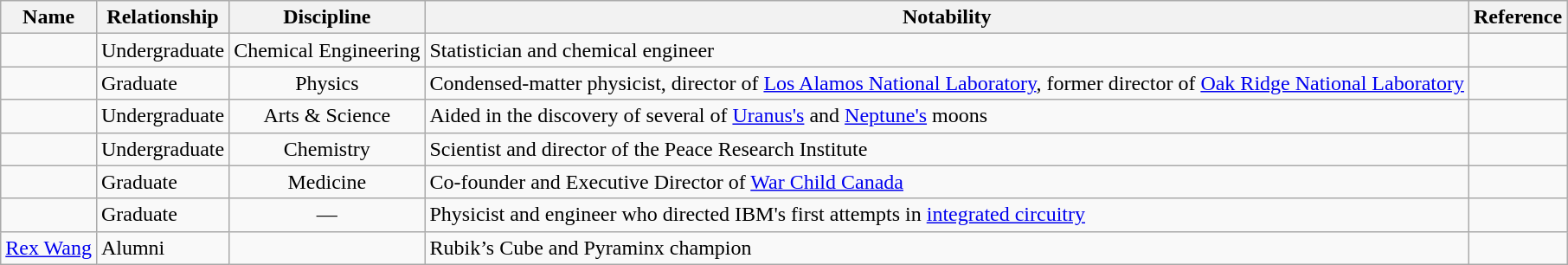<table class="wikitable sortable" border="1">
<tr>
<th>Name</th>
<th>Relationship</th>
<th>Discipline</th>
<th class="unsortable">Notability</th>
<th class="unsortable">Reference</th>
</tr>
<tr>
<td></td>
<td>Undergraduate</td>
<td align="center">Chemical Engineering</td>
<td>Statistician and chemical engineer</td>
<td align="center"></td>
</tr>
<tr>
<td></td>
<td>Graduate</td>
<td align="center">Physics</td>
<td>Condensed-matter physicist, director of <a href='#'>Los Alamos National Laboratory</a>, former director of <a href='#'>Oak Ridge National Laboratory</a></td>
<td align="center"></td>
</tr>
<tr>
<td></td>
<td>Undergraduate</td>
<td align="center">Arts & Science</td>
<td>Aided in the discovery of several of <a href='#'>Uranus's</a> and <a href='#'>Neptune's</a> moons</td>
<td align="center"></td>
</tr>
<tr>
<td></td>
<td>Undergraduate</td>
<td align="center">Chemistry</td>
<td>Scientist and director of the Peace Research Institute</td>
<td align="center"></td>
</tr>
<tr>
<td></td>
<td>Graduate</td>
<td align="center">Medicine</td>
<td>Co-founder and Executive Director of <a href='#'>War Child Canada</a></td>
<td align="center"></td>
</tr>
<tr>
<td></td>
<td>Graduate</td>
<td align="center">—</td>
<td>Physicist and engineer who directed IBM's first attempts in <a href='#'>integrated circuitry</a></td>
<td align="center"></td>
</tr>
<tr>
<td><a href='#'>Rex Wang</a></td>
<td>Alumni</td>
<td></td>
<td>Rubik’s Cube and Pyraminx champion</td>
<td></td>
</tr>
</table>
